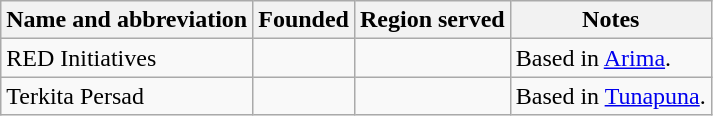<table class="wikitable sortable">
<tr>
<th>Name and abbreviation</th>
<th>Founded</th>
<th>Region served</th>
<th>Notes</th>
</tr>
<tr>
<td>RED Initiatives</td>
<td></td>
<td></td>
<td>Based in <a href='#'>Arima</a>.</td>
</tr>
<tr>
<td>Terkita Persad</td>
<td></td>
<td></td>
<td>Based in <a href='#'>Tunapuna</a>.</td>
</tr>
</table>
